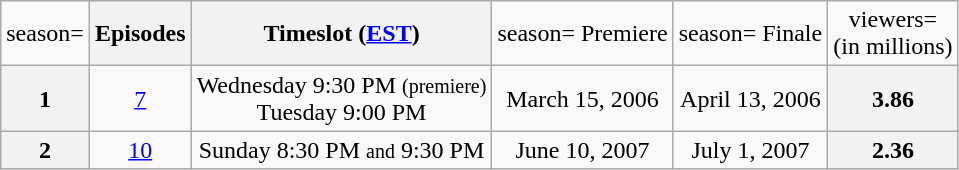<table class="wikitable" border="1" style="text-align:center;">
<tr>
<td>season=</td>
<th>Episodes</th>
<th>Timeslot (<a href='#'>EST</a>)</th>
<td>season= Premiere</td>
<td>season= Finale</td>
<td>viewers=<br>(in millions)</td>
</tr>
<tr>
<th>1</th>
<td><a href='#'>7</a></td>
<td>Wednesday 9:30 PM <small>(premiere)</small><br>Tuesday 9:00 PM</td>
<td>March 15, 2006</td>
<td>April 13, 2006</td>
<th style="text-align:center">3.86</th>
</tr>
<tr style="background-color:#F9F9F9">
<th>2</th>
<td><a href='#'>10</a></td>
<td>Sunday 8:30 PM <small>and</small> 9:30 PM</td>
<td>June 10, 2007</td>
<td>July 1, 2007</td>
<th style="text-align:center">2.36</th>
</tr>
</table>
